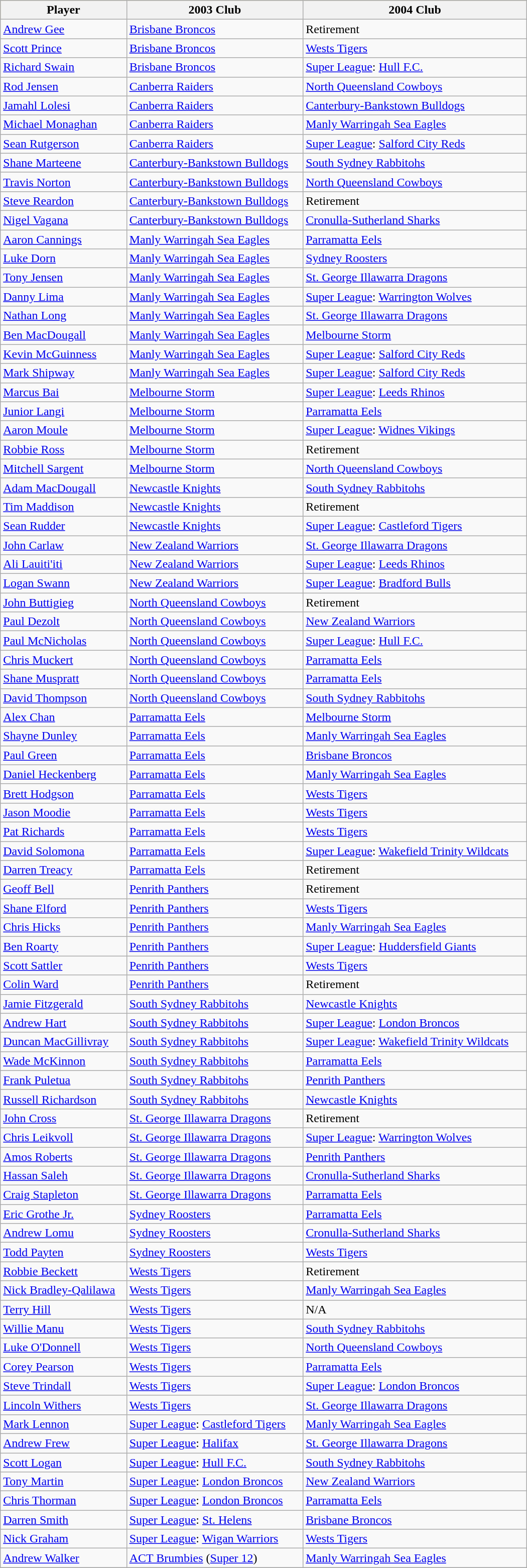<table class="wikitable sortable" style="width:700px;">
<tr bgcolor=#bdb76b>
<th>Player</th>
<th>2003 Club</th>
<th>2004 Club</th>
</tr>
<tr>
<td data-sort-value="Gee, Andrew"><a href='#'>Andrew Gee</a></td>
<td> <a href='#'>Brisbane Broncos</a></td>
<td>Retirement</td>
</tr>
<tr>
<td data-sort-value="Prince, Scott"><a href='#'>Scott Prince</a></td>
<td> <a href='#'>Brisbane Broncos</a></td>
<td> <a href='#'>Wests Tigers</a></td>
</tr>
<tr>
<td data-sort-value="Swain, Richard"><a href='#'>Richard Swain</a></td>
<td> <a href='#'>Brisbane Broncos</a></td>
<td> <a href='#'>Super League</a>: <a href='#'>Hull F.C.</a></td>
</tr>
<tr>
<td data-sort-value="Jensen, Rod"><a href='#'>Rod Jensen</a></td>
<td> <a href='#'>Canberra Raiders</a></td>
<td> <a href='#'>North Queensland Cowboys</a></td>
</tr>
<tr>
<td data-sort-value="Lolesi, Jamahl"><a href='#'>Jamahl Lolesi</a></td>
<td> <a href='#'>Canberra Raiders</a></td>
<td> <a href='#'>Canterbury-Bankstown Bulldogs</a></td>
</tr>
<tr>
<td data-sort-value="Monaghan, Michael"><a href='#'>Michael Monaghan</a></td>
<td> <a href='#'>Canberra Raiders</a></td>
<td> <a href='#'>Manly Warringah Sea Eagles</a></td>
</tr>
<tr>
<td data-sort-value="Rutgerson, Sean"><a href='#'>Sean Rutgerson</a></td>
<td> <a href='#'>Canberra Raiders</a></td>
<td> <a href='#'>Super League</a>: <a href='#'>Salford City Reds</a></td>
</tr>
<tr>
<td data-sort-value="Marteene, Shane"><a href='#'>Shane Marteene</a></td>
<td> <a href='#'>Canterbury-Bankstown Bulldogs</a></td>
<td> <a href='#'>South Sydney Rabbitohs</a></td>
</tr>
<tr>
<td data-sort-value="Norton, Travis"><a href='#'>Travis Norton</a></td>
<td> <a href='#'>Canterbury-Bankstown Bulldogs</a></td>
<td> <a href='#'>North Queensland Cowboys</a></td>
</tr>
<tr>
<td data-sort-value="Reardon, Steve"><a href='#'>Steve Reardon</a></td>
<td> <a href='#'>Canterbury-Bankstown Bulldogs</a></td>
<td>Retirement</td>
</tr>
<tr>
<td data-sort-value="Vagana, Nigel"><a href='#'>Nigel Vagana</a></td>
<td> <a href='#'>Canterbury-Bankstown Bulldogs</a></td>
<td> <a href='#'>Cronulla-Sutherland Sharks</a></td>
</tr>
<tr>
<td data-sort-value="Cannings, Aaron"><a href='#'>Aaron Cannings</a></td>
<td> <a href='#'>Manly Warringah Sea Eagles</a></td>
<td> <a href='#'>Parramatta Eels</a></td>
</tr>
<tr>
<td data-sort-value="Dorn, Luke"><a href='#'>Luke Dorn</a></td>
<td> <a href='#'>Manly Warringah Sea Eagles</a></td>
<td> <a href='#'>Sydney Roosters</a></td>
</tr>
<tr>
<td data-sort-value="Jensen, Tony"><a href='#'>Tony Jensen</a></td>
<td> <a href='#'>Manly Warringah Sea Eagles</a></td>
<td> <a href='#'>St. George Illawarra Dragons</a></td>
</tr>
<tr>
<td data-sort-value="Lima, Danny"><a href='#'>Danny Lima</a></td>
<td> <a href='#'>Manly Warringah Sea Eagles</a></td>
<td> <a href='#'>Super League</a>: <a href='#'>Warrington Wolves</a></td>
</tr>
<tr>
<td data-sort-value="Long, Nathan"><a href='#'>Nathan Long</a></td>
<td> <a href='#'>Manly Warringah Sea Eagles</a></td>
<td> <a href='#'>St. George Illawarra Dragons</a></td>
</tr>
<tr>
<td data-sort-value="MacDougall, Ben"><a href='#'>Ben MacDougall</a></td>
<td> <a href='#'>Manly Warringah Sea Eagles</a></td>
<td> <a href='#'>Melbourne Storm</a></td>
</tr>
<tr>
<td data-sort-value="McGuinness, Kevin"><a href='#'>Kevin McGuinness</a></td>
<td> <a href='#'>Manly Warringah Sea Eagles</a></td>
<td> <a href='#'>Super League</a>: <a href='#'>Salford City Reds</a></td>
</tr>
<tr>
<td data-sort-value="Shipway, Mark"><a href='#'>Mark Shipway</a></td>
<td> <a href='#'>Manly Warringah Sea Eagles</a></td>
<td> <a href='#'>Super League</a>: <a href='#'>Salford City Reds</a></td>
</tr>
<tr>
<td data-sort-value="Bai, Marcus"><a href='#'>Marcus Bai</a></td>
<td> <a href='#'>Melbourne Storm</a></td>
<td> <a href='#'>Super League</a>: <a href='#'>Leeds Rhinos</a></td>
</tr>
<tr>
<td data-sort-value="Langi, Junior"><a href='#'>Junior Langi</a></td>
<td> <a href='#'>Melbourne Storm</a></td>
<td> <a href='#'>Parramatta Eels</a></td>
</tr>
<tr>
<td data-sort-value="Moule, Aaron"><a href='#'>Aaron Moule</a></td>
<td> <a href='#'>Melbourne Storm</a></td>
<td> <a href='#'>Super League</a>: <a href='#'>Widnes Vikings</a></td>
</tr>
<tr>
<td data-sort-value="Ross, Robbie"><a href='#'>Robbie Ross</a></td>
<td> <a href='#'>Melbourne Storm</a></td>
<td>Retirement</td>
</tr>
<tr>
<td data-sort-value="Sargent, Mitchell"><a href='#'>Mitchell Sargent</a></td>
<td> <a href='#'>Melbourne Storm</a></td>
<td> <a href='#'>North Queensland Cowboys</a></td>
</tr>
<tr>
<td data-sort-value="MacDougall, Adam"><a href='#'>Adam MacDougall</a></td>
<td> <a href='#'>Newcastle Knights</a></td>
<td> <a href='#'>South Sydney Rabbitohs</a></td>
</tr>
<tr>
<td data-sort-value="Maddison, Tim"><a href='#'>Tim Maddison</a></td>
<td> <a href='#'>Newcastle Knights</a></td>
<td>Retirement</td>
</tr>
<tr>
<td data-sort-value="Rudder, Sean"><a href='#'>Sean Rudder</a></td>
<td> <a href='#'>Newcastle Knights</a></td>
<td> <a href='#'>Super League</a>: <a href='#'>Castleford Tigers</a></td>
</tr>
<tr>
<td data-sort-value="Carlaw, John"><a href='#'>John Carlaw</a></td>
<td> <a href='#'>New Zealand Warriors</a></td>
<td> <a href='#'>St. George Illawarra Dragons</a></td>
</tr>
<tr>
<td data-sort-value="Lauiti'iti, Ali"><a href='#'>Ali Lauiti'iti</a></td>
<td> <a href='#'>New Zealand Warriors</a></td>
<td> <a href='#'>Super League</a>: <a href='#'>Leeds Rhinos</a></td>
</tr>
<tr>
<td data-sort-value="Swann, Logan"><a href='#'>Logan Swann</a></td>
<td> <a href='#'>New Zealand Warriors</a></td>
<td> <a href='#'>Super League</a>: <a href='#'>Bradford Bulls</a></td>
</tr>
<tr>
<td data-sort-value="Buttigieg, John"><a href='#'>John Buttigieg</a></td>
<td> <a href='#'>North Queensland Cowboys</a></td>
<td>Retirement</td>
</tr>
<tr>
<td data-sort-value="Dezolt, Paul"><a href='#'>Paul Dezolt</a></td>
<td> <a href='#'>North Queensland Cowboys</a></td>
<td> <a href='#'>New Zealand Warriors</a></td>
</tr>
<tr>
<td data-sort-value="McNicholas, Paul"><a href='#'>Paul McNicholas</a></td>
<td> <a href='#'>North Queensland Cowboys</a></td>
<td> <a href='#'>Super League</a>: <a href='#'>Hull F.C.</a></td>
</tr>
<tr>
<td data-sort-value="Muckert, Chris"><a href='#'>Chris Muckert</a></td>
<td> <a href='#'>North Queensland Cowboys</a></td>
<td> <a href='#'>Parramatta Eels</a></td>
</tr>
<tr>
<td data-sort-value="Muspratt, Shane"><a href='#'>Shane Muspratt</a></td>
<td> <a href='#'>North Queensland Cowboys</a></td>
<td> <a href='#'>Parramatta Eels</a></td>
</tr>
<tr>
<td data-sort-value="Thompson, David"><a href='#'>David Thompson</a></td>
<td> <a href='#'>North Queensland Cowboys</a></td>
<td> <a href='#'>South Sydney Rabbitohs</a></td>
</tr>
<tr>
<td data-sort-value="Chan, Alex"><a href='#'>Alex Chan</a></td>
<td> <a href='#'>Parramatta Eels</a></td>
<td> <a href='#'>Melbourne Storm</a></td>
</tr>
<tr>
<td data-sort-value="Dunley, Shayne"><a href='#'>Shayne Dunley</a></td>
<td> <a href='#'>Parramatta Eels</a></td>
<td> <a href='#'>Manly Warringah Sea Eagles</a></td>
</tr>
<tr>
<td data-sort-value="Green, Paul"><a href='#'>Paul Green</a></td>
<td> <a href='#'>Parramatta Eels</a></td>
<td> <a href='#'>Brisbane Broncos</a></td>
</tr>
<tr>
<td data-sort-value="Heckenberg, Daniel"><a href='#'>Daniel Heckenberg</a></td>
<td> <a href='#'>Parramatta Eels</a></td>
<td> <a href='#'>Manly Warringah Sea Eagles</a></td>
</tr>
<tr>
<td data-sort-value="Hodgson, Brett"><a href='#'>Brett Hodgson</a></td>
<td> <a href='#'>Parramatta Eels</a></td>
<td> <a href='#'>Wests Tigers</a></td>
</tr>
<tr>
<td data-sort-value="Moodie, Jason"><a href='#'>Jason Moodie</a></td>
<td> <a href='#'>Parramatta Eels</a></td>
<td> <a href='#'>Wests Tigers</a></td>
</tr>
<tr>
<td data-sort-value="Richards, Pat"><a href='#'>Pat Richards</a></td>
<td> <a href='#'>Parramatta Eels</a></td>
<td> <a href='#'>Wests Tigers</a></td>
</tr>
<tr>
<td data-sort-value="Solomona, David"><a href='#'>David Solomona</a></td>
<td> <a href='#'>Parramatta Eels</a></td>
<td> <a href='#'>Super League</a>: <a href='#'>Wakefield Trinity Wildcats</a></td>
</tr>
<tr>
<td data-sort-value="Treacy, Darren"><a href='#'>Darren Treacy</a></td>
<td> <a href='#'>Parramatta Eels</a></td>
<td>Retirement</td>
</tr>
<tr>
<td data-sort-value="Bell, Geoff"><a href='#'>Geoff Bell</a></td>
<td> <a href='#'>Penrith Panthers</a></td>
<td>Retirement</td>
</tr>
<tr>
<td data-sort-value="Elford, Shane"><a href='#'>Shane Elford</a></td>
<td> <a href='#'>Penrith Panthers</a></td>
<td> <a href='#'>Wests Tigers</a></td>
</tr>
<tr>
<td data-sort-value="Hicks, Chris"><a href='#'>Chris Hicks</a></td>
<td> <a href='#'>Penrith Panthers</a></td>
<td> <a href='#'>Manly Warringah Sea Eagles</a></td>
</tr>
<tr>
<td data-sort-value="Roarty, Ben"><a href='#'>Ben Roarty</a></td>
<td> <a href='#'>Penrith Panthers</a></td>
<td> <a href='#'>Super League</a>: <a href='#'>Huddersfield Giants</a></td>
</tr>
<tr>
<td data-sort-value="Sattler, Scott"><a href='#'>Scott Sattler</a></td>
<td> <a href='#'>Penrith Panthers</a></td>
<td> <a href='#'>Wests Tigers</a></td>
</tr>
<tr>
<td data-sort-value="Ward, Colin"><a href='#'>Colin Ward</a></td>
<td> <a href='#'>Penrith Panthers</a></td>
<td>Retirement</td>
</tr>
<tr>
<td data-sort-value="Fitzgerald, Jamie"><a href='#'>Jamie Fitzgerald</a></td>
<td> <a href='#'>South Sydney Rabbitohs</a></td>
<td> <a href='#'>Newcastle Knights</a></td>
</tr>
<tr>
<td data-sort-value="Hart, Andrew"><a href='#'>Andrew Hart</a></td>
<td> <a href='#'>South Sydney Rabbitohs</a></td>
<td> <a href='#'>Super League</a>: <a href='#'>London Broncos</a></td>
</tr>
<tr>
<td data-sort-value="MacGillivray, Duncan"><a href='#'>Duncan MacGillivray</a></td>
<td> <a href='#'>South Sydney Rabbitohs</a></td>
<td> <a href='#'>Super League</a>: <a href='#'>Wakefield Trinity Wildcats</a></td>
</tr>
<tr>
<td data-sort-value="McKinnon, Wade"><a href='#'>Wade McKinnon</a></td>
<td> <a href='#'>South Sydney Rabbitohs</a></td>
<td> <a href='#'>Parramatta Eels</a></td>
</tr>
<tr>
<td data-sort-value="Puletua, Frank"><a href='#'>Frank Puletua</a></td>
<td> <a href='#'>South Sydney Rabbitohs</a></td>
<td> <a href='#'>Penrith Panthers</a></td>
</tr>
<tr>
<td data-sort-value="Richardson, Russell"><a href='#'>Russell Richardson</a></td>
<td> <a href='#'>South Sydney Rabbitohs</a></td>
<td> <a href='#'>Newcastle Knights</a></td>
</tr>
<tr>
<td data-sort-value="Cross, John"><a href='#'>John Cross</a></td>
<td> <a href='#'>St. George Illawarra Dragons</a></td>
<td>Retirement</td>
</tr>
<tr>
<td data-sort-value="Leikvoll, Chris"><a href='#'>Chris Leikvoll</a></td>
<td> <a href='#'>St. George Illawarra Dragons</a></td>
<td> <a href='#'>Super League</a>: <a href='#'>Warrington Wolves</a></td>
</tr>
<tr>
<td data-sort-value="Roberts, Amos"><a href='#'>Amos Roberts</a></td>
<td> <a href='#'>St. George Illawarra Dragons</a></td>
<td> <a href='#'>Penrith Panthers</a></td>
</tr>
<tr>
<td data-sort-value="Saleh, Hassan"><a href='#'>Hassan Saleh</a></td>
<td> <a href='#'>St. George Illawarra Dragons</a></td>
<td> <a href='#'>Cronulla-Sutherland Sharks</a></td>
</tr>
<tr>
<td data-sort-value="Stapleton, Craig"><a href='#'>Craig Stapleton</a></td>
<td> <a href='#'>St. George Illawarra Dragons</a></td>
<td> <a href='#'>Parramatta Eels</a></td>
</tr>
<tr>
<td data-sort-value="Grothe, Eric"><a href='#'>Eric Grothe Jr.</a></td>
<td> <a href='#'>Sydney Roosters</a></td>
<td> <a href='#'>Parramatta Eels</a></td>
</tr>
<tr>
<td data-sort-value="Lomu, Andrew"><a href='#'>Andrew Lomu</a></td>
<td> <a href='#'>Sydney Roosters</a></td>
<td> <a href='#'>Cronulla-Sutherland Sharks</a></td>
</tr>
<tr>
<td data-sort-value="Payten, Todd"><a href='#'>Todd Payten</a></td>
<td> <a href='#'>Sydney Roosters</a></td>
<td> <a href='#'>Wests Tigers</a></td>
</tr>
<tr>
<td data-sort-value="Beckett, Robbie"><a href='#'>Robbie Beckett</a></td>
<td> <a href='#'>Wests Tigers</a></td>
<td>Retirement</td>
</tr>
<tr>
<td data-sort-value="Bradley-Qalilawa, Nick"><a href='#'>Nick Bradley-Qalilawa</a></td>
<td> <a href='#'>Wests Tigers</a></td>
<td> <a href='#'>Manly Warringah Sea Eagles</a></td>
</tr>
<tr>
<td data-sort-value="Hill, Terry"><a href='#'>Terry Hill</a></td>
<td> <a href='#'>Wests Tigers</a></td>
<td>N/A</td>
</tr>
<tr>
<td data-sort-value="Manu, Willie"><a href='#'>Willie Manu</a></td>
<td> <a href='#'>Wests Tigers</a></td>
<td> <a href='#'>South Sydney Rabbitohs</a></td>
</tr>
<tr>
<td data-sort-value="O'Donnell, Luke"><a href='#'>Luke O'Donnell</a></td>
<td> <a href='#'>Wests Tigers</a></td>
<td> <a href='#'>North Queensland Cowboys</a></td>
</tr>
<tr>
<td data-sort-value="Pearson, Corey"><a href='#'>Corey Pearson</a></td>
<td> <a href='#'>Wests Tigers</a></td>
<td> <a href='#'>Parramatta Eels</a></td>
</tr>
<tr>
<td data-sort-value="Trindall, Steve"><a href='#'>Steve Trindall</a></td>
<td> <a href='#'>Wests Tigers</a></td>
<td> <a href='#'>Super League</a>: <a href='#'>London Broncos</a></td>
</tr>
<tr>
<td data-sort-value="Withers, Lincoln"><a href='#'>Lincoln Withers</a></td>
<td> <a href='#'>Wests Tigers</a></td>
<td> <a href='#'>St. George Illawarra Dragons</a></td>
</tr>
<tr>
<td data-sort-value="Lennon, Mark"><a href='#'>Mark Lennon</a></td>
<td> <a href='#'>Super League</a>: <a href='#'>Castleford Tigers</a></td>
<td> <a href='#'>Manly Warringah Sea Eagles</a></td>
</tr>
<tr>
<td data-sort-value="Frew, Andrew"><a href='#'>Andrew Frew</a></td>
<td> <a href='#'>Super League</a>: <a href='#'>Halifax</a></td>
<td> <a href='#'>St. George Illawarra Dragons</a></td>
</tr>
<tr>
<td data-sort-value="Logan, Scott"><a href='#'>Scott Logan</a></td>
<td> <a href='#'>Super League</a>: <a href='#'>Hull F.C.</a></td>
<td> <a href='#'>South Sydney Rabbitohs</a></td>
</tr>
<tr>
<td data-sort-value="Martin, Tony"><a href='#'>Tony Martin</a></td>
<td> <a href='#'>Super League</a>: <a href='#'>London Broncos</a></td>
<td> <a href='#'>New Zealand Warriors</a></td>
</tr>
<tr>
<td data-sort-value="Thorman, Chris"><a href='#'>Chris Thorman</a></td>
<td> <a href='#'>Super League</a>: <a href='#'>London Broncos</a></td>
<td> <a href='#'>Parramatta Eels</a></td>
</tr>
<tr>
<td data-sort-value="Smith, Darren"><a href='#'>Darren Smith</a></td>
<td> <a href='#'>Super League</a>: <a href='#'>St. Helens</a></td>
<td> <a href='#'>Brisbane Broncos</a></td>
</tr>
<tr>
<td data-sort-value="Graham, Nick"><a href='#'>Nick Graham</a></td>
<td> <a href='#'>Super League</a>: <a href='#'>Wigan Warriors</a></td>
<td> <a href='#'>Wests Tigers</a></td>
</tr>
<tr>
<td data-sort-value="Walker, Andrew"><a href='#'>Andrew Walker</a></td>
<td><a href='#'>ACT Brumbies</a> (<a href='#'>Super 12</a>)</td>
<td> <a href='#'>Manly Warringah Sea Eagles</a></td>
</tr>
<tr>
</tr>
</table>
